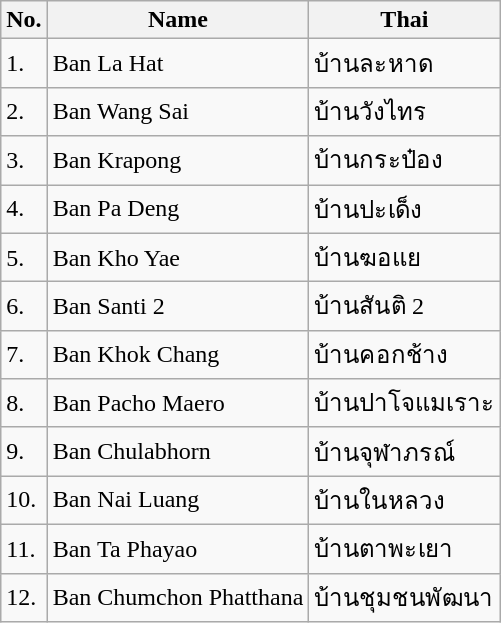<table class="wikitable sortable">
<tr>
<th>No.</th>
<th>Name</th>
<th>Thai</th>
</tr>
<tr>
<td>1.</td>
<td>Ban La Hat</td>
<td>บ้านละหาด</td>
</tr>
<tr>
<td>2.</td>
<td>Ban Wang Sai</td>
<td>บ้านวังไทร</td>
</tr>
<tr>
<td>3.</td>
<td>Ban Krapong</td>
<td>บ้านกระป๋อง</td>
</tr>
<tr>
<td>4.</td>
<td>Ban Pa Deng</td>
<td>บ้านปะเด็ง</td>
</tr>
<tr>
<td>5.</td>
<td>Ban Kho Yae</td>
<td>บ้านฆอแย</td>
</tr>
<tr>
<td>6.</td>
<td>Ban Santi 2</td>
<td>บ้านสันติ 2</td>
</tr>
<tr>
<td>7.</td>
<td>Ban Khok Chang</td>
<td>บ้านคอกช้าง</td>
</tr>
<tr>
<td>8.</td>
<td>Ban Pacho Maero</td>
<td>บ้านปาโจแมเราะ</td>
</tr>
<tr>
<td>9.</td>
<td>Ban Chulabhorn</td>
<td>บ้านจุฬาภรณ์</td>
</tr>
<tr>
<td>10.</td>
<td>Ban Nai Luang</td>
<td>บ้านในหลวง</td>
</tr>
<tr>
<td>11.</td>
<td>Ban Ta Phayao</td>
<td>บ้านตาพะเยา</td>
</tr>
<tr>
<td>12.</td>
<td>Ban Chumchon Phatthana</td>
<td>บ้านชุมชนพัฒนา</td>
</tr>
</table>
